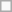<table class=wikitable>
<tr>
<td> </td>
</tr>
</table>
